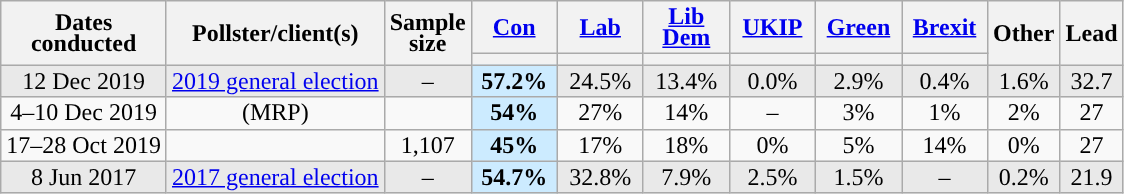<table class="wikitable sortable mw-datatable" style="text-align:center;line-height:14px;">
<tr>
<th rowspan="2">Dates<br>conducted</th>
<th rowspan="2">Pollster/client(s)</th>
<th data-sort-type="number" rowspan="2">Sample<br>size</th>
<th class="unsortable" style="width:50px;"><a href='#'>Con</a></th>
<th class="unsortable" style="width:50px;"><a href='#'>Lab</a></th>
<th class="unsortable" style="width:50px;"><a href='#'>Lib Dem</a></th>
<th class="unsortable" style="width:50px;"><a href='#'>UKIP</a></th>
<th class="unsortable" style="width:50px;"><a href='#'>Green</a></th>
<th class="unsortable" style="width:50px;"><a href='#'>Brexit</a></th>
<th class="unsortable" rowspan="2">Other</th>
<th data-sort-type="number" rowspan="2">Lead</th>
</tr>
<tr>
<th data-sort-type="number" style="background:"></th>
<th data-sort-type="number" style="background:"></th>
<th data-sort-type="number" style="background:"></th>
<th data-sort-type="number" style="background:"></th>
<th data-sort-type="number" style="background:"></th>
<th data-sort-type="number" style="background:"></th>
</tr>
<tr style="background:#E9E9E9;">
<td data-sort-value="2017-06-08">12 Dec 2019</td>
<td><a href='#'>2019 general election</a></td>
<td>–</td>
<td style="background:#CCEBFF;"><strong>57.2%</strong></td>
<td>24.5%</td>
<td>13.4%</td>
<td>0.0%</td>
<td>2.9%</td>
<td>0.4%</td>
<td>1.6%</td>
<td style="background:">32.7</td>
</tr>
<tr>
<td data-sort-value="2019-12-10">4–10 Dec 2019</td>
<td> (MRP)</td>
<td></td>
<td style="background:#CCEBFF;"><strong>54%</strong></td>
<td>27%</td>
<td>14%</td>
<td>–</td>
<td>3%</td>
<td>1%</td>
<td>2%</td>
<td style="background:">27</td>
</tr>
<tr>
<td data-sort-value="2019-10-28">17–28 Oct 2019</td>
<td></td>
<td>1,107</td>
<td style="background:#CCEBFF;"><strong>45%</strong></td>
<td>17%</td>
<td>18%</td>
<td>0%</td>
<td>5%</td>
<td>14%</td>
<td>0%</td>
<td style="background:">27</td>
</tr>
<tr style="background:#E9E9E9;">
<td data-sort-value="2017-06-08">8 Jun 2017</td>
<td><a href='#'>2017 general election</a></td>
<td>–</td>
<td style="background:#CCEBFF;"><strong>54.7%</strong></td>
<td>32.8%</td>
<td>7.9%</td>
<td>2.5%</td>
<td>1.5%</td>
<td>–</td>
<td>0.2%</td>
<td style="background:">21.9</td>
</tr>
</table>
